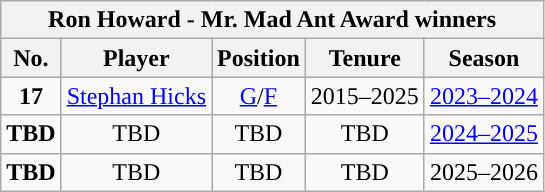<table class="wikitable sortable" style="text-align:center">
<tr>
<th colspan="5">Ron Howard - Mr. Mad Ant Award winners</th>
</tr>
<tr>
<th>No.</th>
<th>Player</th>
<th>Position</th>
<th>Tenure</th>
<th>Season</th>
</tr>
<tr>
<td><strong>17</strong></td>
<td><a href='#'>Stephan Hicks</a></td>
<td><a href='#'>G</a>/<a href='#'>F</a></td>
<td>2015–2025</td>
<td><a href='#'>2023–2024</a></td>
</tr>
<tr>
<td><strong>TBD</strong></td>
<td>TBD</td>
<td>TBD</td>
<td>TBD</td>
<td><a href='#'>2024–2025</a></td>
</tr>
<tr>
<td><strong>TBD</strong></td>
<td>TBD</td>
<td>TBD</td>
<td>TBD</td>
<td>2025–2026</td>
</tr>
</table>
